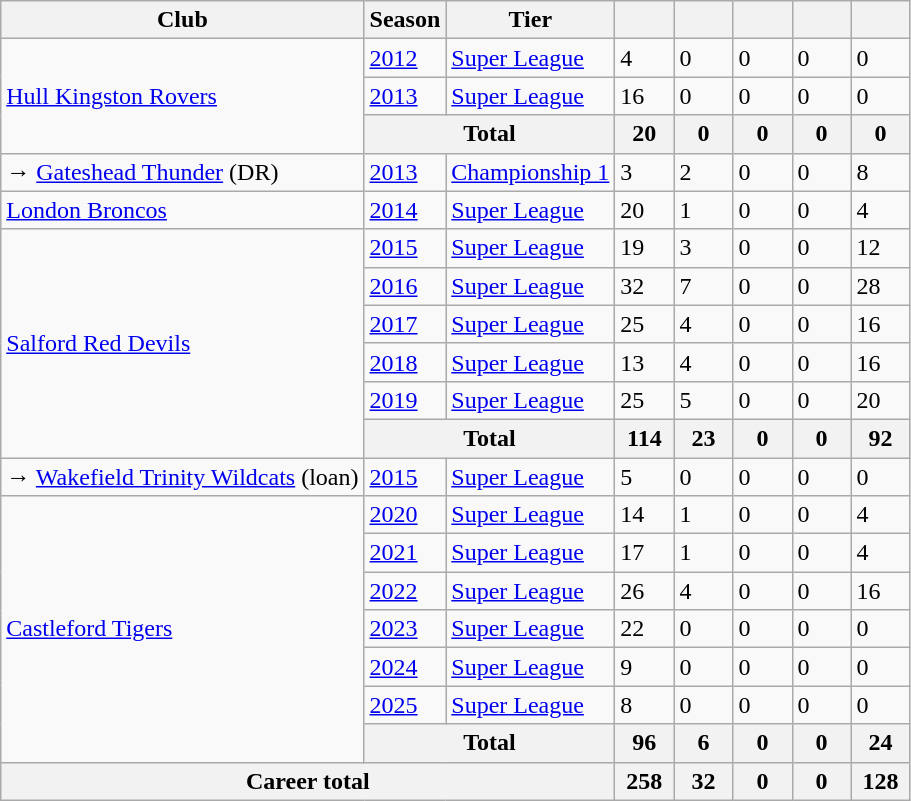<table class="wikitable defaultcenter">
<tr>
<th>Club</th>
<th>Season</th>
<th>Tier</th>
<th style="width:2em;"></th>
<th style="width:2em;"></th>
<th style="width:2em;"></th>
<th style="width:2em;"></th>
<th style="width:2em;"></th>
</tr>
<tr>
<td rowspan="3" style="text-align:left;"> <a href='#'>Hull Kingston Rovers</a></td>
<td><a href='#'>2012</a></td>
<td><a href='#'>Super League</a></td>
<td>4</td>
<td>0</td>
<td>0</td>
<td>0</td>
<td>0</td>
</tr>
<tr>
<td><a href='#'>2013</a></td>
<td><a href='#'>Super League</a></td>
<td>16</td>
<td>0</td>
<td>0</td>
<td>0</td>
<td>0</td>
</tr>
<tr>
<th colspan="2">Total</th>
<th>20</th>
<th>0</th>
<th>0</th>
<th>0</th>
<th>0</th>
</tr>
<tr>
<td style="text-align:left;">→  <a href='#'>Gateshead Thunder</a> (DR)</td>
<td><a href='#'>2013</a></td>
<td><a href='#'>Championship 1</a></td>
<td>3</td>
<td>2</td>
<td>0</td>
<td>0</td>
<td>8</td>
</tr>
<tr>
<td style="text-align:left;"> <a href='#'>London Broncos</a></td>
<td><a href='#'>2014</a></td>
<td><a href='#'>Super League</a></td>
<td>20</td>
<td>1</td>
<td>0</td>
<td>0</td>
<td>4</td>
</tr>
<tr>
<td rowspan="6" style="text-align:left;"> <a href='#'>Salford Red Devils</a></td>
<td><a href='#'>2015</a></td>
<td><a href='#'>Super League</a></td>
<td>19</td>
<td>3</td>
<td>0</td>
<td>0</td>
<td>12</td>
</tr>
<tr>
<td><a href='#'>2016</a></td>
<td><a href='#'>Super League</a></td>
<td>32</td>
<td>7</td>
<td>0</td>
<td>0</td>
<td>28</td>
</tr>
<tr>
<td><a href='#'>2017</a></td>
<td><a href='#'>Super League</a></td>
<td>25</td>
<td>4</td>
<td>0</td>
<td>0</td>
<td>16</td>
</tr>
<tr>
<td><a href='#'>2018</a></td>
<td><a href='#'>Super League</a></td>
<td>13</td>
<td>4</td>
<td>0</td>
<td>0</td>
<td>16</td>
</tr>
<tr>
<td><a href='#'>2019</a></td>
<td><a href='#'>Super League</a></td>
<td>25</td>
<td>5</td>
<td>0</td>
<td>0</td>
<td>20</td>
</tr>
<tr>
<th colspan="2">Total</th>
<th>114</th>
<th>23</th>
<th>0</th>
<th>0</th>
<th>92</th>
</tr>
<tr>
<td style="text-align:left;">→  <a href='#'>Wakefield Trinity Wildcats</a> (loan)</td>
<td><a href='#'>2015</a></td>
<td><a href='#'>Super League</a></td>
<td>5</td>
<td>0</td>
<td>0</td>
<td>0</td>
<td>0</td>
</tr>
<tr>
<td rowspan="7" style="text-align:left;"> <a href='#'>Castleford Tigers</a></td>
<td><a href='#'>2020</a></td>
<td><a href='#'>Super League</a></td>
<td>14</td>
<td>1</td>
<td>0</td>
<td>0</td>
<td>4</td>
</tr>
<tr>
<td><a href='#'>2021</a></td>
<td><a href='#'>Super League</a></td>
<td>17</td>
<td>1</td>
<td>0</td>
<td>0</td>
<td>4</td>
</tr>
<tr>
<td><a href='#'>2022</a></td>
<td><a href='#'>Super League</a></td>
<td>26</td>
<td>4</td>
<td>0</td>
<td>0</td>
<td>16</td>
</tr>
<tr>
<td><a href='#'>2023</a></td>
<td><a href='#'>Super League</a></td>
<td>22</td>
<td>0</td>
<td>0</td>
<td>0</td>
<td>0</td>
</tr>
<tr>
<td><a href='#'>2024</a></td>
<td><a href='#'>Super League</a></td>
<td>9</td>
<td>0</td>
<td>0</td>
<td>0</td>
<td>0</td>
</tr>
<tr>
<td><a href='#'>2025</a></td>
<td><a href='#'>Super League</a></td>
<td>8</td>
<td>0</td>
<td>0</td>
<td>0</td>
<td>0</td>
</tr>
<tr>
<th colspan="2">Total</th>
<th>96</th>
<th>6</th>
<th>0</th>
<th>0</th>
<th>24</th>
</tr>
<tr>
<th colspan="3">Career total</th>
<th>258</th>
<th>32</th>
<th>0</th>
<th>0</th>
<th>128</th>
</tr>
</table>
